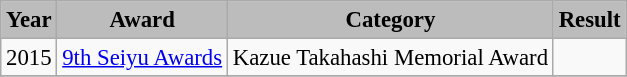<table class="wikitable" style="font-size:95%;">
<tr>
<th style="background-color: #BCBCBC">Year</th>
<th style="background-color: #BCBCBC">Award</th>
<th style="background-color: #BCBCBC">Category</th>
<th style="background-color: #BCBCBC">Result</th>
</tr>
<tr>
<td>2015</td>
<td><a href='#'>9th Seiyu Awards</a></td>
<td>Kazue Takahashi Memorial Award</td>
<td></td>
</tr>
<tr>
</tr>
</table>
